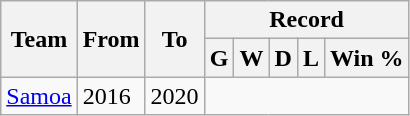<table class="wikitable" style="text-align: center">
<tr>
<th rowspan="2">Team</th>
<th rowspan="2">From</th>
<th rowspan="2">To</th>
<th colspan="5">Record</th>
</tr>
<tr>
<th>G</th>
<th>W</th>
<th>D</th>
<th>L</th>
<th>Win %</th>
</tr>
<tr>
<td align=left><a href='#'>Samoa</a></td>
<td align=left>2016</td>
<td align=left>2020<br></td>
</tr>
</table>
